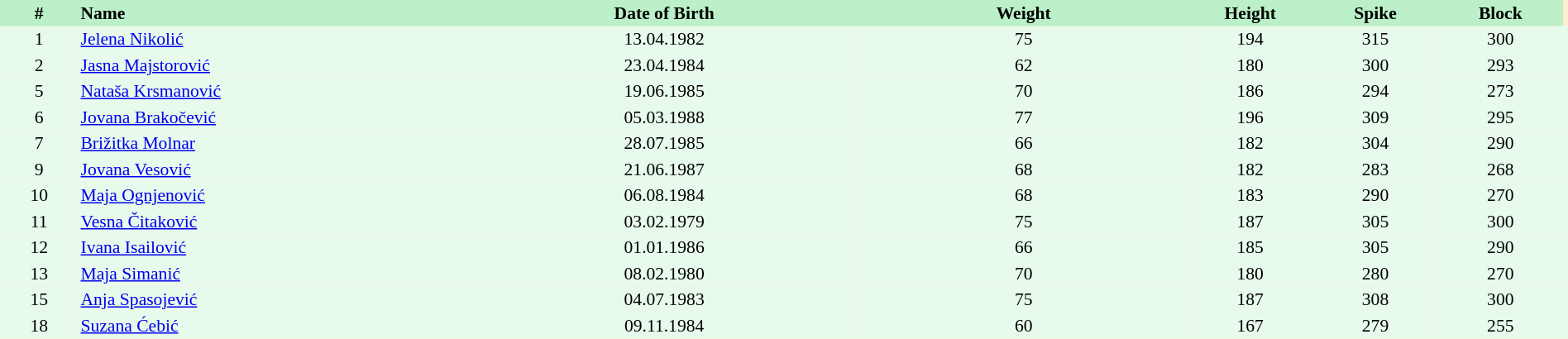<table border=0 cellpadding=2 cellspacing=0  |- bgcolor=#FFECCE style="text-align:center; font-size:90%;" width=100%>
<tr bgcolor=#BBF0C9>
<th width=5%>#</th>
<th width=25% align=left>Name</th>
<th width=25%>Date of Birth</th>
<th width=21%>Weight</th>
<th width=8%>Height</th>
<th width=8%>Spike</th>
<th width=8%>Block</th>
</tr>
<tr bgcolor=#E7FAEC>
<td>1</td>
<td align=left><a href='#'>Jelena Nikolić</a></td>
<td>13.04.1982</td>
<td>75</td>
<td>194</td>
<td>315</td>
<td>300</td>
<td></td>
</tr>
<tr bgcolor=#E7FAEC>
<td>2</td>
<td align=left><a href='#'>Jasna Majstorović</a></td>
<td>23.04.1984</td>
<td>62</td>
<td>180</td>
<td>300</td>
<td>293</td>
<td></td>
</tr>
<tr bgcolor=#E7FAEC>
<td>5</td>
<td align=left><a href='#'>Nataša Krsmanović</a></td>
<td>19.06.1985</td>
<td>70</td>
<td>186</td>
<td>294</td>
<td>273</td>
<td></td>
</tr>
<tr bgcolor=#E7FAEC>
<td>6</td>
<td align=left><a href='#'>Jovana Brakočević</a></td>
<td>05.03.1988</td>
<td>77</td>
<td>196</td>
<td>309</td>
<td>295</td>
<td></td>
</tr>
<tr bgcolor=#E7FAEC>
<td>7</td>
<td align=left><a href='#'>Brižitka Molnar</a></td>
<td>28.07.1985</td>
<td>66</td>
<td>182</td>
<td>304</td>
<td>290</td>
<td></td>
</tr>
<tr bgcolor=#E7FAEC>
<td>9</td>
<td align=left><a href='#'>Jovana Vesović</a></td>
<td>21.06.1987</td>
<td>68</td>
<td>182</td>
<td>283</td>
<td>268</td>
<td></td>
</tr>
<tr bgcolor=#E7FAEC>
<td>10</td>
<td align=left><a href='#'>Maja Ognjenović</a></td>
<td>06.08.1984</td>
<td>68</td>
<td>183</td>
<td>290</td>
<td>270</td>
<td></td>
</tr>
<tr bgcolor=#E7FAEC>
<td>11</td>
<td align=left><a href='#'>Vesna Čitaković</a></td>
<td>03.02.1979</td>
<td>75</td>
<td>187</td>
<td>305</td>
<td>300</td>
<td></td>
</tr>
<tr bgcolor=#E7FAEC>
<td>12</td>
<td align=left><a href='#'>Ivana Isailović</a></td>
<td>01.01.1986</td>
<td>66</td>
<td>185</td>
<td>305</td>
<td>290</td>
<td></td>
</tr>
<tr bgcolor=#E7FAEC>
<td>13</td>
<td align=left><a href='#'>Maja Simanić</a></td>
<td>08.02.1980</td>
<td>70</td>
<td>180</td>
<td>280</td>
<td>270</td>
<td></td>
</tr>
<tr bgcolor=#E7FAEC>
<td>15</td>
<td align=left><a href='#'>Anja Spasojević</a></td>
<td>04.07.1983</td>
<td>75</td>
<td>187</td>
<td>308</td>
<td>300</td>
<td></td>
</tr>
<tr bgcolor=#E7FAEC>
<td>18</td>
<td align=left><a href='#'>Suzana Ćebić</a></td>
<td>09.11.1984</td>
<td>60</td>
<td>167</td>
<td>279</td>
<td>255</td>
<td></td>
</tr>
</table>
